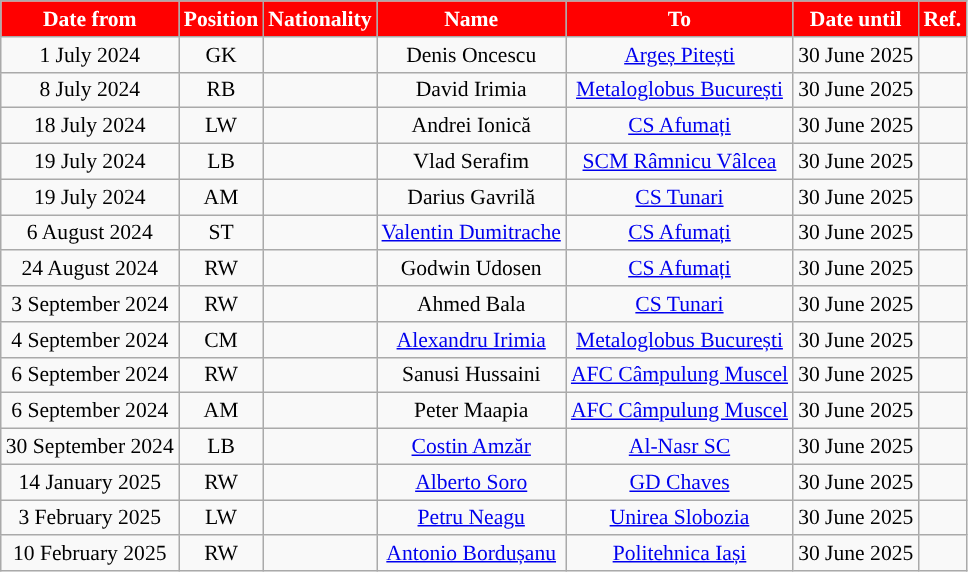<table class="wikitable"  style="text-align:center; font-size:90%; ">
<tr>
<th style="background:red;color:white;">Date from</th>
<th style="background:red;color:white;">Position</th>
<th style="background:red;color:white;">Nationality</th>
<th style="background:red;color:white;">Name</th>
<th style="background:red;color:white;">To</th>
<th style="background:red;color:white;">Date until</th>
<th style="background:red;color:white;">Ref.</th>
</tr>
<tr>
<td>1 July 2024</td>
<td>GK</td>
<td></td>
<td>Denis Oncescu</td>
<td><a href='#'>Argeș Pitești</a></td>
<td>30 June 2025</td>
<td></td>
</tr>
<tr>
<td>8 July 2024</td>
<td>RB</td>
<td></td>
<td>David Irimia</td>
<td><a href='#'>Metaloglobus București</a></td>
<td>30 June 2025</td>
<td></td>
</tr>
<tr>
<td>18 July 2024</td>
<td>LW</td>
<td></td>
<td>Andrei Ionică</td>
<td><a href='#'>CS Afumați</a></td>
<td>30 June 2025</td>
<td></td>
</tr>
<tr>
<td>19 July 2024</td>
<td>LB</td>
<td></td>
<td>Vlad Serafim</td>
<td><a href='#'>SCM Râmnicu Vâlcea</a></td>
<td>30 June 2025</td>
<td></td>
</tr>
<tr>
<td>19 July 2024</td>
<td>AM</td>
<td></td>
<td>Darius Gavrilă</td>
<td><a href='#'>CS Tunari</a></td>
<td>30 June 2025</td>
<td></td>
</tr>
<tr>
<td>6 August 2024</td>
<td>ST</td>
<td></td>
<td><a href='#'>Valentin Dumitrache</a></td>
<td><a href='#'>CS Afumați</a></td>
<td>30 June 2025</td>
<td></td>
</tr>
<tr>
<td>24 August 2024</td>
<td>RW</td>
<td></td>
<td>Godwin Udosen</td>
<td><a href='#'>CS Afumați</a></td>
<td>30 June 2025</td>
<td></td>
</tr>
<tr>
<td>3 September 2024</td>
<td>RW</td>
<td></td>
<td>Ahmed Bala</td>
<td><a href='#'>CS Tunari</a></td>
<td>30 June 2025</td>
<td></td>
</tr>
<tr>
<td>4 September 2024</td>
<td>CM</td>
<td></td>
<td><a href='#'>Alexandru Irimia</a></td>
<td><a href='#'>Metaloglobus București</a></td>
<td>30 June 2025</td>
<td></td>
</tr>
<tr>
<td>6 September 2024</td>
<td>RW</td>
<td></td>
<td>Sanusi Hussaini</td>
<td><a href='#'>AFC Câmpulung Muscel</a></td>
<td>30 June 2025</td>
<td></td>
</tr>
<tr>
<td>6 September 2024</td>
<td>AM</td>
<td></td>
<td>Peter Maapia</td>
<td><a href='#'>AFC Câmpulung Muscel</a></td>
<td>30 June 2025</td>
<td></td>
</tr>
<tr>
<td>30 September 2024</td>
<td>LB</td>
<td></td>
<td><a href='#'>Costin Amzăr</a></td>
<td> <a href='#'>Al-Nasr SC</a></td>
<td>30 June 2025</td>
<td></td>
</tr>
<tr>
<td>14 January 2025</td>
<td>RW</td>
<td></td>
<td><a href='#'>Alberto Soro</a></td>
<td> <a href='#'>GD Chaves</a></td>
<td>30 June 2025</td>
<td></td>
</tr>
<tr>
<td>3 February 2025</td>
<td>LW</td>
<td></td>
<td><a href='#'>Petru Neagu</a></td>
<td><a href='#'>Unirea Slobozia</a></td>
<td>30 June 2025</td>
<td></td>
</tr>
<tr>
<td>10 February 2025</td>
<td>RW</td>
<td></td>
<td><a href='#'>Antonio Bordușanu</a></td>
<td><a href='#'>Politehnica Iași</a></td>
<td>30 June 2025</td>
<td></td>
</tr>
</table>
